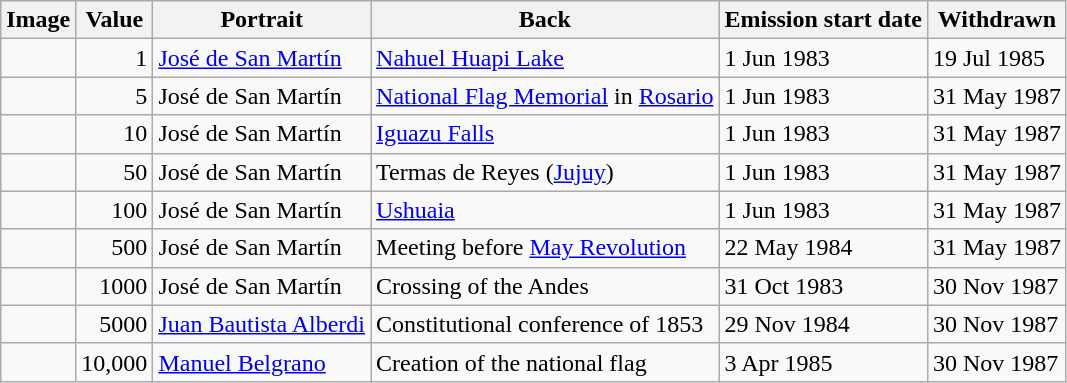<table class="wikitable">
<tr>
<th>Image</th>
<th>Value</th>
<th>Portrait</th>
<th>Back</th>
<th>Emission start date</th>
<th>Withdrawn</th>
</tr>
<tr>
<td></td>
<td align="right">1</td>
<td><a href='#'>José de San Martín</a></td>
<td><a href='#'>Nahuel Huapi Lake</a></td>
<td>1 Jun 1983</td>
<td>19 Jul 1985</td>
</tr>
<tr>
<td></td>
<td align="right">5</td>
<td>José de San Martín</td>
<td><a href='#'>National Flag Memorial</a> in <a href='#'>Rosario</a></td>
<td>1 Jun 1983</td>
<td>31 May 1987</td>
</tr>
<tr>
<td></td>
<td align="right">10</td>
<td>José de San Martín</td>
<td><a href='#'>Iguazu Falls</a></td>
<td>1 Jun 1983</td>
<td>31 May 1987</td>
</tr>
<tr>
<td></td>
<td align="right">50</td>
<td>José de San Martín</td>
<td>Termas de Reyes (<a href='#'>Jujuy</a>)</td>
<td>1 Jun 1983</td>
<td>31 May 1987</td>
</tr>
<tr>
<td></td>
<td align="right">100</td>
<td>José de San Martín</td>
<td><a href='#'>Ushuaia</a></td>
<td>1 Jun 1983</td>
<td>31 May 1987</td>
</tr>
<tr>
<td></td>
<td align="right">500</td>
<td>José de San Martín</td>
<td>Meeting before <a href='#'>May Revolution</a></td>
<td>22 May 1984</td>
<td>31 May 1987</td>
</tr>
<tr>
<td></td>
<td align="right">1000</td>
<td>José de San Martín</td>
<td>Crossing of the Andes</td>
<td>31 Oct 1983</td>
<td>30 Nov 1987</td>
</tr>
<tr>
<td></td>
<td align="right">5000</td>
<td><a href='#'>Juan Bautista Alberdi</a></td>
<td>Constitutional conference of 1853</td>
<td>29 Nov 1984</td>
<td>30 Nov 1987</td>
</tr>
<tr>
<td></td>
<td align="right">10,000</td>
<td><a href='#'>Manuel Belgrano</a></td>
<td>Creation of the national flag</td>
<td>3 Apr 1985</td>
<td>30 Nov 1987</td>
</tr>
</table>
